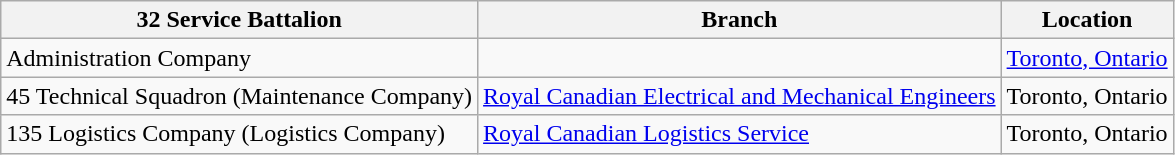<table class="wikitable">
<tr>
<th>32 Service Battalion</th>
<th>Branch</th>
<th>Location</th>
</tr>
<tr>
<td>Administration Company</td>
<td></td>
<td><a href='#'>Toronto, Ontario</a></td>
</tr>
<tr>
<td>45 Technical Squadron (Maintenance Company)</td>
<td><a href='#'>Royal Canadian Electrical and Mechanical Engineers</a></td>
<td>Toronto, Ontario</td>
</tr>
<tr>
<td>135 Logistics Company (Logistics Company)</td>
<td><a href='#'>Royal Canadian Logistics Service</a></td>
<td>Toronto, Ontario</td>
</tr>
</table>
